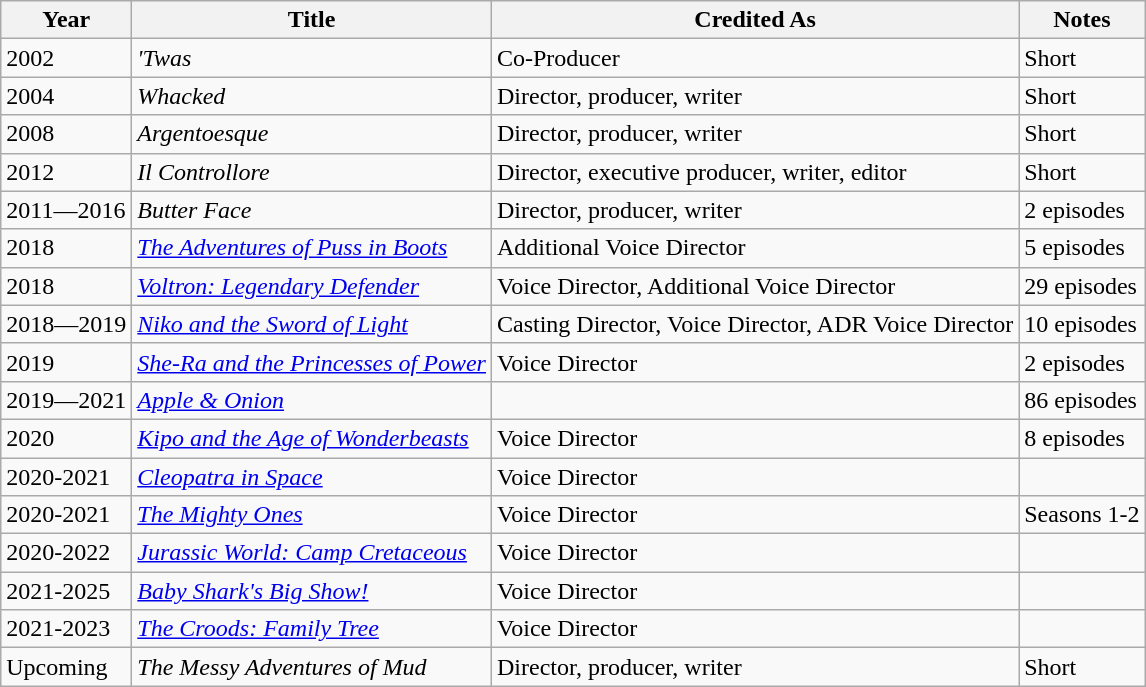<table class="wikitable sortable">
<tr>
<th scope="col">Year</th>
<th scope="col">Title</th>
<th scope="col">Credited As</th>
<th scope="col" class="unsortable">Notes</th>
</tr>
<tr>
<td>2002</td>
<td><em>'Twas</em></td>
<td>Co-Producer</td>
<td>Short</td>
</tr>
<tr>
<td>2004</td>
<td><em>Whacked</em></td>
<td>Director, producer, writer</td>
<td>Short</td>
</tr>
<tr>
<td>2008</td>
<td><em>Argentoesque</em></td>
<td>Director, producer, writer</td>
<td>Short</td>
</tr>
<tr>
<td>2012</td>
<td><em>Il Controllore</em></td>
<td>Director, executive producer, writer, editor</td>
<td>Short</td>
</tr>
<tr>
<td>2011—2016</td>
<td><em>Butter Face</em></td>
<td>Director, producer, writer</td>
<td>2 episodes</td>
</tr>
<tr>
<td>2018</td>
<td><em><a href='#'>The Adventures of Puss in Boots</a></em></td>
<td>Additional Voice Director</td>
<td>5 episodes</td>
</tr>
<tr>
<td>2018</td>
<td><em><a href='#'>Voltron: Legendary Defender</a></em></td>
<td>Voice Director, Additional Voice Director</td>
<td>29 episodes</td>
</tr>
<tr>
<td>2018—2019</td>
<td><em><a href='#'>Niko and the Sword of Light</a></em></td>
<td>Casting Director, Voice Director, ADR Voice Director</td>
<td>10 episodes</td>
</tr>
<tr>
<td>2019</td>
<td><em><a href='#'>She-Ra and the Princesses of Power</a></em></td>
<td>Voice Director</td>
<td>2 episodes</td>
</tr>
<tr>
<td>2019—2021</td>
<td><em><a href='#'>Apple & Onion</a></em></td>
<td></td>
<td>86 episodes</td>
</tr>
<tr>
<td>2020</td>
<td><em><a href='#'>Kipo and the Age of Wonderbeasts</a></em></td>
<td>Voice Director</td>
<td>8 episodes</td>
</tr>
<tr>
<td>2020-2021</td>
<td><em><a href='#'>Cleopatra in Space</a></em></td>
<td>Voice Director</td>
<td></td>
</tr>
<tr>
<td>2020-2021</td>
<td><em><a href='#'>The Mighty Ones</a></em></td>
<td>Voice Director</td>
<td>Seasons 1-2</td>
</tr>
<tr>
<td>2020-2022</td>
<td><em><a href='#'>Jurassic World: Camp Cretaceous</a></em></td>
<td>Voice Director</td>
<td></td>
</tr>
<tr>
<td>2021-2025</td>
<td><em><a href='#'>Baby Shark's Big Show!</a></em></td>
<td>Voice Director</td>
<td></td>
</tr>
<tr>
<td>2021-2023</td>
<td><em><a href='#'>The Croods: Family Tree</a></em></td>
<td>Voice Director</td>
<td></td>
</tr>
<tr>
<td>Upcoming</td>
<td><em>The Messy Adventures of Mud</em></td>
<td>Director, producer, writer</td>
<td>Short</td>
</tr>
</table>
